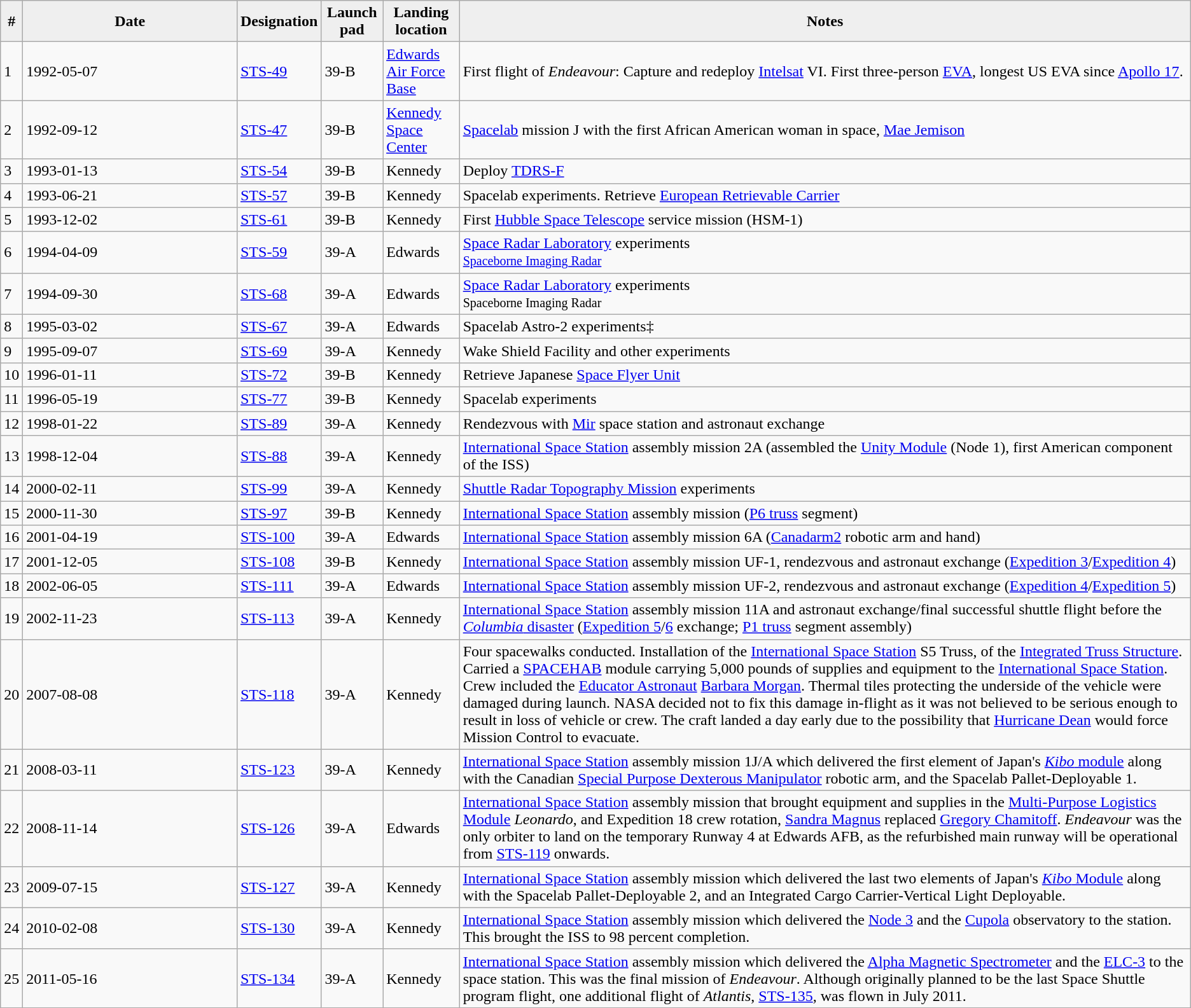<table class="wikitable sticky-header">
<tr>
<th scope="col" style="background:#efefef;">#</th>
<th scope="col" width=18% style="background:#efefef;">Date</th>
<th scope="col" style="background:#efefef;">Designation</th>
<th scope="col" style="background:#efefef;">Launch pad</th>
<th scope="col" style="background:#efefef;">Landing location</th>
<th scope="col" style="background:#efefef;">Notes</th>
</tr>
<tr>
<td>1</td>
<td>1992-05-07</td>
<td><a href='#'>STS-49</a></td>
<td>39-B</td>
<td><a href='#'>Edwards Air Force Base</a></td>
<td>First flight of <em>Endeavour</em>: Capture and redeploy <a href='#'>Intelsat</a> VI. First three-person <a href='#'>EVA</a>, longest US EVA since <a href='#'>Apollo 17</a>.</td>
</tr>
<tr>
<td>2</td>
<td>1992-09-12</td>
<td><a href='#'>STS-47</a></td>
<td>39-B</td>
<td><a href='#'>Kennedy Space Center</a></td>
<td><a href='#'>Spacelab</a> mission J with the first African American woman in space, <a href='#'>Mae Jemison</a></td>
</tr>
<tr>
<td>3</td>
<td>1993-01-13</td>
<td><a href='#'>STS-54</a></td>
<td>39-B</td>
<td>Kennedy</td>
<td>Deploy <a href='#'>TDRS-F</a></td>
</tr>
<tr>
<td>4</td>
<td>1993-06-21</td>
<td><a href='#'>STS-57</a></td>
<td>39-B</td>
<td>Kennedy</td>
<td>Spacelab experiments. Retrieve <a href='#'>European Retrievable Carrier</a></td>
</tr>
<tr>
<td>5</td>
<td>1993-12-02</td>
<td><a href='#'>STS-61</a></td>
<td>39-B</td>
<td>Kennedy</td>
<td>First <a href='#'>Hubble Space Telescope</a> service mission (HSM-1)</td>
</tr>
<tr>
<td>6</td>
<td>1994-04-09</td>
<td><a href='#'>STS-59</a></td>
<td>39-A</td>
<td>Edwards</td>
<td><a href='#'>Space Radar Laboratory</a> experiments<br><small><a href='#'>Spaceborne Imaging Radar</a></small></td>
</tr>
<tr>
<td>7</td>
<td>1994-09-30</td>
<td><a href='#'>STS-68</a></td>
<td>39-A</td>
<td>Edwards</td>
<td><a href='#'>Space Radar Laboratory</a> experiments<br><small>Spaceborne Imaging Radar</small></td>
</tr>
<tr>
<td>8</td>
<td>1995-03-02</td>
<td><a href='#'>STS-67</a></td>
<td>39-A</td>
<td>Edwards</td>
<td>Spacelab Astro-2 experiments‡</td>
</tr>
<tr>
<td>9</td>
<td>1995-09-07</td>
<td><a href='#'>STS-69</a></td>
<td>39-A</td>
<td>Kennedy</td>
<td>Wake Shield Facility and other experiments</td>
</tr>
<tr>
<td>10</td>
<td>1996-01-11</td>
<td><a href='#'>STS-72</a></td>
<td>39-B</td>
<td>Kennedy</td>
<td>Retrieve Japanese <a href='#'>Space Flyer Unit</a></td>
</tr>
<tr>
<td>11</td>
<td>1996-05-19</td>
<td><a href='#'>STS-77</a></td>
<td>39-B</td>
<td>Kennedy</td>
<td>Spacelab experiments</td>
</tr>
<tr>
<td>12</td>
<td>1998-01-22</td>
<td><a href='#'>STS-89</a></td>
<td>39-A</td>
<td>Kennedy</td>
<td>Rendezvous with <a href='#'>Mir</a> space station and astronaut exchange</td>
</tr>
<tr>
<td>13</td>
<td>1998-12-04</td>
<td><a href='#'>STS-88</a></td>
<td>39-A</td>
<td>Kennedy</td>
<td><a href='#'>International Space Station</a> assembly mission 2A (assembled the <a href='#'>Unity Module</a> (Node 1), first American component of the ISS)</td>
</tr>
<tr>
<td>14</td>
<td>2000-02-11</td>
<td><a href='#'>STS-99</a></td>
<td>39-A</td>
<td>Kennedy</td>
<td><a href='#'>Shuttle Radar Topography Mission</a> experiments</td>
</tr>
<tr>
<td>15</td>
<td>2000-11-30</td>
<td><a href='#'>STS-97</a></td>
<td>39-B</td>
<td>Kennedy</td>
<td><a href='#'>International Space Station</a> assembly mission (<a href='#'>P6 truss</a> segment)</td>
</tr>
<tr>
<td>16</td>
<td>2001-04-19</td>
<td><a href='#'>STS-100</a></td>
<td>39-A</td>
<td>Edwards</td>
<td><a href='#'>International Space Station</a> assembly mission 6A (<a href='#'>Canadarm2</a> robotic arm and hand)</td>
</tr>
<tr>
<td>17</td>
<td>2001-12-05</td>
<td><a href='#'>STS-108</a></td>
<td>39-B</td>
<td>Kennedy</td>
<td><a href='#'>International Space Station</a> assembly mission UF-1, rendezvous and astronaut exchange (<a href='#'>Expedition 3</a>/<a href='#'>Expedition 4</a>)</td>
</tr>
<tr>
<td>18</td>
<td>2002-06-05</td>
<td><a href='#'>STS-111</a></td>
<td>39-A</td>
<td>Edwards</td>
<td><a href='#'>International Space Station</a> assembly mission UF-2, rendezvous and astronaut exchange (<a href='#'>Expedition 4</a>/<a href='#'>Expedition 5</a>)</td>
</tr>
<tr>
<td>19</td>
<td>2002-11-23</td>
<td><a href='#'>STS-113</a></td>
<td>39-A</td>
<td>Kennedy</td>
<td><a href='#'>International Space Station</a> assembly mission 11A and astronaut exchange/final successful shuttle flight before the <a href='#'><em>Columbia</em> disaster</a> (<a href='#'>Expedition 5</a>/<a href='#'>6</a> exchange; <a href='#'>P1 truss</a> segment assembly)</td>
</tr>
<tr>
<td>20</td>
<td>2007-08-08</td>
<td><a href='#'>STS-118</a></td>
<td>39-A</td>
<td>Kennedy</td>
<td>Four spacewalks conducted. Installation of the <a href='#'>International Space Station</a> S5 Truss, of the <a href='#'>Integrated Truss Structure</a>. Carried a <a href='#'>SPACEHAB</a> module carrying 5,000 pounds of supplies and equipment to the <a href='#'>International Space Station</a>. Crew included the <a href='#'>Educator Astronaut</a> <a href='#'>Barbara Morgan</a>. Thermal tiles protecting the underside of the vehicle were damaged during launch. NASA decided not to fix this damage in-flight as it was not believed to be serious enough to result in loss of vehicle or crew. The craft landed a day early due to the possibility that <a href='#'>Hurricane Dean</a> would force Mission Control to evacuate.</td>
</tr>
<tr>
<td>21</td>
<td>2008-03-11</td>
<td><a href='#'>STS-123</a></td>
<td>39-A</td>
<td>Kennedy</td>
<td><a href='#'>International Space Station</a> assembly mission 1J/A which delivered the first element of Japan's <a href='#'><em>Kibo</em> module</a> along with the Canadian <a href='#'>Special Purpose Dexterous Manipulator</a> robotic arm, and the Spacelab Pallet-Deployable 1.</td>
</tr>
<tr>
<td>22</td>
<td>2008-11-14</td>
<td><a href='#'>STS-126</a></td>
<td>39-A</td>
<td>Edwards</td>
<td><a href='#'>International Space Station</a> assembly mission that brought equipment and supplies in the <a href='#'>Multi-Purpose Logistics Module</a> <em>Leonardo</em>, and Expedition 18 crew rotation, <a href='#'>Sandra Magnus</a> replaced <a href='#'>Gregory Chamitoff</a>. <em>Endeavour</em> was the only orbiter to land on the temporary Runway 4 at Edwards AFB, as the refurbished main runway will be operational from <a href='#'>STS-119</a> onwards.</td>
</tr>
<tr>
<td>23</td>
<td>2009-07-15</td>
<td><a href='#'>STS-127</a></td>
<td>39-A</td>
<td>Kennedy</td>
<td><a href='#'>International Space Station</a> assembly mission which delivered the last two elements of Japan's <a href='#'><em>Kibo</em> Module</a> along with the Spacelab Pallet-Deployable 2, and an Integrated Cargo Carrier-Vertical Light Deployable.</td>
</tr>
<tr>
<td>24</td>
<td>2010-02-08</td>
<td><a href='#'>STS-130</a></td>
<td>39-A</td>
<td>Kennedy</td>
<td><a href='#'>International Space Station</a> assembly mission which delivered the <a href='#'>Node 3</a> and the <a href='#'>Cupola</a> observatory to the station. This brought the ISS to 98 percent completion.</td>
</tr>
<tr>
<td>25</td>
<td>2011-05-16</td>
<td><a href='#'>STS-134</a></td>
<td>39-A</td>
<td>Kennedy</td>
<td><a href='#'>International Space Station</a> assembly mission which delivered the <a href='#'>Alpha Magnetic Spectrometer</a> and the <a href='#'>ELC-3</a> to the space station. This was the final mission of <em>Endeavour</em>. Although originally planned to be the last Space Shuttle program flight, one additional flight of <em>Atlantis</em>, <a href='#'>STS-135</a>, was flown in July 2011.</td>
</tr>
</table>
